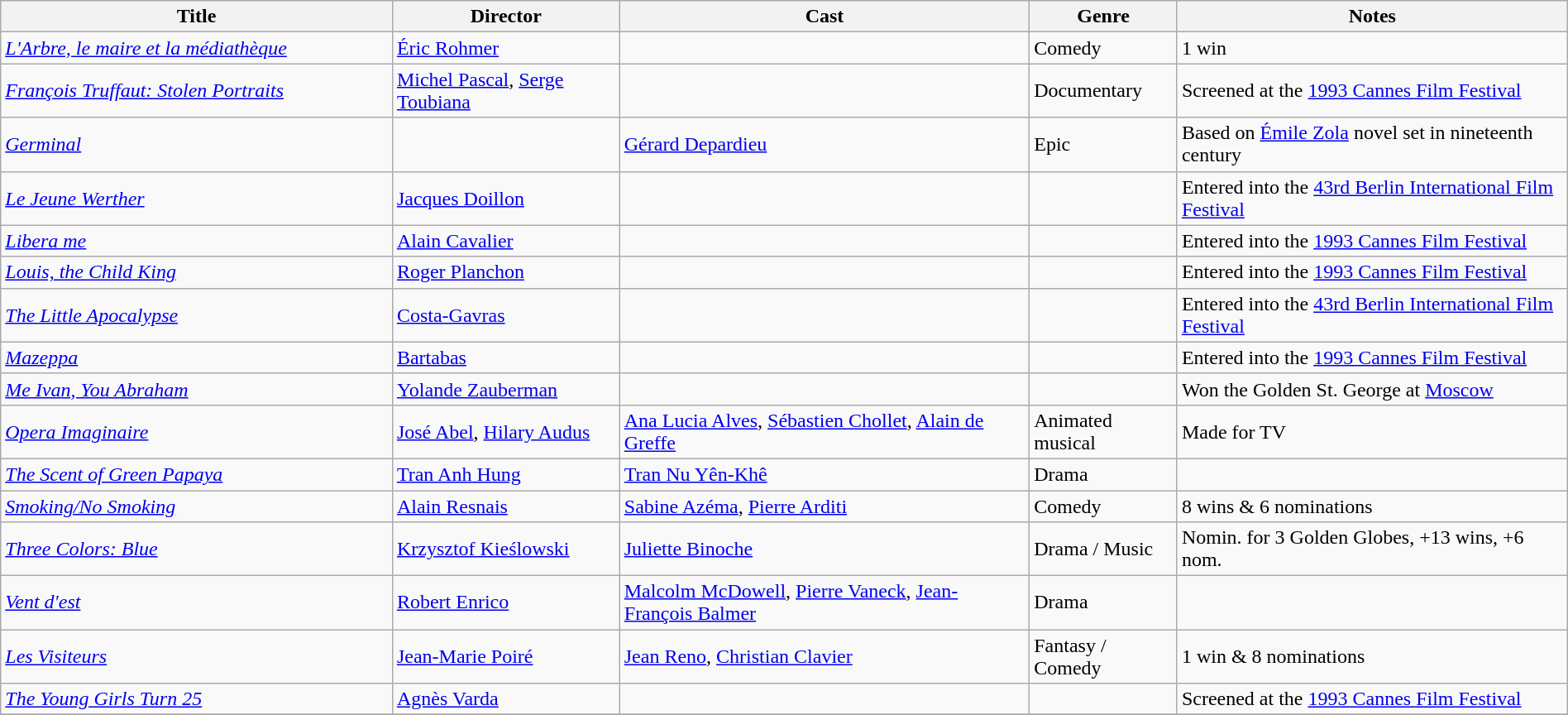<table class="wikitable sortable" width="100%">
<tr>
<th style="width: 25%;">Title</th>
<th>Director</th>
<th>Cast</th>
<th>Genre</th>
<th>Notes</th>
</tr>
<tr>
<td><em><a href='#'>L'Arbre, le maire et la médiathèque</a></em></td>
<td><a href='#'>Éric Rohmer</a></td>
<td></td>
<td>Comedy</td>
<td>1 win</td>
</tr>
<tr>
<td><em><a href='#'>François Truffaut: Stolen Portraits</a></em></td>
<td><a href='#'>Michel Pascal</a>, <a href='#'>Serge Toubiana</a></td>
<td></td>
<td>Documentary</td>
<td>Screened at the <a href='#'>1993 Cannes Film Festival</a></td>
</tr>
<tr>
<td><em><a href='#'>Germinal</a></em></td>
<td></td>
<td><a href='#'>Gérard Depardieu</a></td>
<td>Epic</td>
<td>Based on <a href='#'>Émile Zola</a> novel set in nineteenth century</td>
</tr>
<tr>
<td><em><a href='#'>Le Jeune Werther</a></em></td>
<td><a href='#'>Jacques Doillon</a></td>
<td></td>
<td></td>
<td>Entered into the <a href='#'>43rd Berlin International Film Festival</a></td>
</tr>
<tr>
<td><em><a href='#'>Libera me</a></em></td>
<td><a href='#'>Alain Cavalier</a></td>
<td></td>
<td></td>
<td>Entered into the <a href='#'>1993 Cannes Film Festival</a></td>
</tr>
<tr>
<td><em><a href='#'>Louis, the Child King</a></em></td>
<td><a href='#'>Roger Planchon</a></td>
<td></td>
<td></td>
<td>Entered into the <a href='#'>1993 Cannes Film Festival</a></td>
</tr>
<tr>
<td><em><a href='#'>The Little Apocalypse</a></em></td>
<td><a href='#'>Costa-Gavras</a></td>
<td></td>
<td></td>
<td>Entered into the <a href='#'>43rd Berlin International Film Festival</a></td>
</tr>
<tr>
<td><em><a href='#'>Mazeppa</a></em></td>
<td><a href='#'>Bartabas</a></td>
<td></td>
<td></td>
<td>Entered into the <a href='#'>1993 Cannes Film Festival</a></td>
</tr>
<tr>
<td><em><a href='#'>Me Ivan, You Abraham</a></em></td>
<td><a href='#'>Yolande Zauberman</a></td>
<td></td>
<td></td>
<td>Won the Golden St. George at <a href='#'>Moscow</a></td>
</tr>
<tr>
<td><em><a href='#'>Opera Imaginaire</a></em></td>
<td><a href='#'>José Abel</a>, <a href='#'>Hilary Audus</a></td>
<td><a href='#'>Ana Lucia Alves</a>, <a href='#'>Sébastien Chollet</a>, <a href='#'>Alain de Greffe</a></td>
<td>Animated musical</td>
<td>Made for TV </td>
</tr>
<tr>
<td><em><a href='#'>The Scent of Green Papaya</a></em></td>
<td><a href='#'>Tran Anh Hung</a></td>
<td><a href='#'>Tran Nu Yên-Khê</a></td>
<td>Drama</td>
<td></td>
</tr>
<tr>
<td><em><a href='#'>Smoking/No Smoking</a></em></td>
<td><a href='#'>Alain Resnais</a></td>
<td><a href='#'>Sabine Azéma</a>, <a href='#'>Pierre Arditi</a></td>
<td>Comedy</td>
<td>8 wins & 6 nominations</td>
</tr>
<tr>
<td><em><a href='#'>Three Colors: Blue</a></em></td>
<td><a href='#'>Krzysztof Kieślowski</a></td>
<td><a href='#'>Juliette Binoche</a></td>
<td>Drama / Music</td>
<td>Nomin. for 3 Golden Globes, +13 wins, +6 nom.</td>
</tr>
<tr>
<td><em><a href='#'>Vent d'est</a></em></td>
<td><a href='#'>Robert Enrico</a></td>
<td><a href='#'>Malcolm McDowell</a>, <a href='#'>Pierre Vaneck</a>, <a href='#'>Jean-François Balmer</a></td>
<td>Drama</td>
<td></td>
</tr>
<tr>
<td><em><a href='#'>Les Visiteurs</a></em></td>
<td><a href='#'>Jean-Marie Poiré</a></td>
<td><a href='#'>Jean Reno</a>, <a href='#'>Christian Clavier</a></td>
<td>Fantasy / Comedy</td>
<td>1 win & 8 nominations</td>
</tr>
<tr>
<td><em><a href='#'>The Young Girls Turn 25</a></em></td>
<td><a href='#'>Agnès Varda</a></td>
<td></td>
<td></td>
<td>Screened at the <a href='#'>1993 Cannes Film Festival</a></td>
</tr>
<tr>
</tr>
</table>
